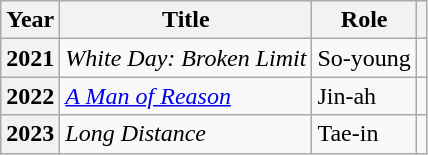<table class="wikitable plainrowheaders sortable">
<tr>
<th scope="col">Year</th>
<th scope="col">Title</th>
<th scope="col">Role</th>
<th scope="col"></th>
</tr>
<tr>
<th scope="row">2021</th>
<td><em>White Day: Broken Limit</em></td>
<td>So-young</td>
<td style="text-align:center"></td>
</tr>
<tr>
<th scope="row">2022</th>
<td><em><a href='#'>A Man of Reason</a></em></td>
<td>Jin-ah</td>
<td style="text-align:center"></td>
</tr>
<tr>
<th scope="row">2023</th>
<td><em>Long Distance</em></td>
<td>Tae-in</td>
<td style="text-align:center"></td>
</tr>
</table>
